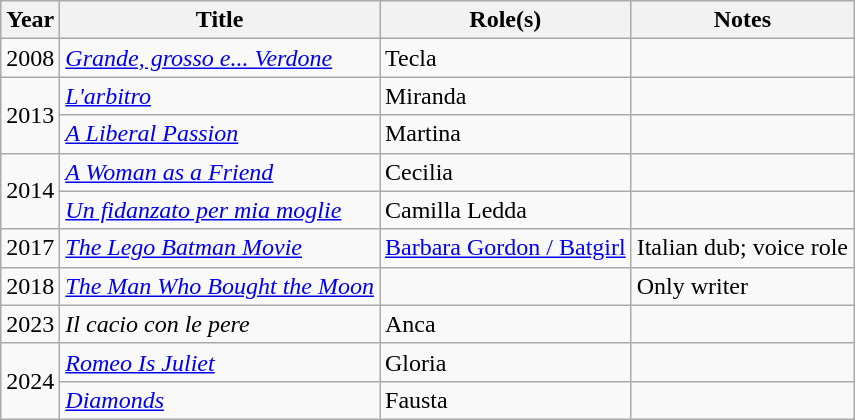<table class="wikitable plainrowheaders sortable">
<tr>
<th scope="col">Year</th>
<th scope="col">Title</th>
<th scope="col">Role(s)</th>
<th scope="col" class="unsortable">Notes</th>
</tr>
<tr>
<td>2008</td>
<td><em><a href='#'>Grande, grosso e... Verdone</a></em></td>
<td>Tecla</td>
<td></td>
</tr>
<tr>
<td rowspan=2>2013</td>
<td><em><a href='#'>L'arbitro</a></em></td>
<td>Miranda</td>
<td></td>
</tr>
<tr>
<td><em><a href='#'>A Liberal Passion</a></em></td>
<td>Martina</td>
<td></td>
</tr>
<tr>
<td rowspan=2>2014</td>
<td><em><a href='#'>A Woman as a Friend</a></em></td>
<td>Cecilia</td>
<td></td>
</tr>
<tr>
<td><em><a href='#'>Un fidanzato per mia moglie</a></em></td>
<td>Camilla Ledda</td>
<td></td>
</tr>
<tr>
<td>2017</td>
<td><em><a href='#'>The Lego Batman Movie</a></em></td>
<td><a href='#'>Barbara Gordon / Batgirl</a></td>
<td>Italian dub; voice role</td>
</tr>
<tr>
<td>2018</td>
<td><em><a href='#'>The Man Who Bought the Moon</a></em></td>
<td></td>
<td>Only writer</td>
</tr>
<tr>
<td>2023</td>
<td><em>Il cacio con le pere</em></td>
<td>Anca</td>
<td></td>
</tr>
<tr>
<td rowspan=2>2024</td>
<td><em><a href='#'>Romeo Is Juliet</a></em></td>
<td>Gloria</td>
<td></td>
</tr>
<tr>
<td><em><a href='#'>Diamonds</a></em></td>
<td>Fausta</td>
<td></td>
</tr>
</table>
